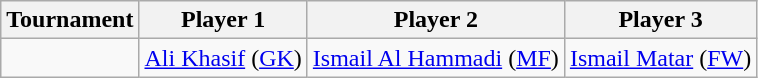<table class="wikitable">
<tr>
<th>Tournament</th>
<th>Player 1</th>
<th>Player 2</th>
<th>Player 3</th>
</tr>
<tr>
<td></td>
<td><a href='#'>Ali Khasif</a> (<a href='#'>GK</a>)</td>
<td><a href='#'>Ismail Al Hammadi</a> (<a href='#'>MF</a>)</td>
<td><a href='#'>Ismail Matar</a> (<a href='#'>FW</a>)</td>
</tr>
</table>
